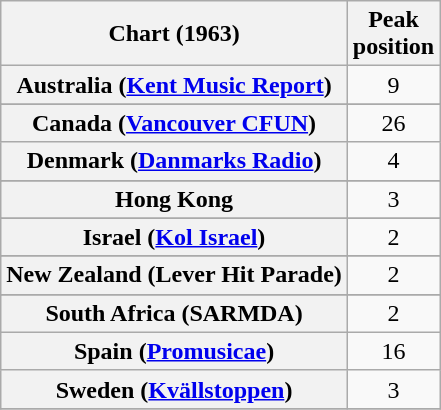<table class="wikitable sortable plainrowheaders" style="text-align:center">
<tr>
<th>Chart (1963)</th>
<th>Peak<br>position</th>
</tr>
<tr>
<th scope="row">Australia (<a href='#'>Kent Music Report</a>)</th>
<td>9</td>
</tr>
<tr>
</tr>
<tr>
</tr>
<tr>
<th scope="row">Canada (<a href='#'>Vancouver CFUN</a>)</th>
<td>26</td>
</tr>
<tr>
<th scope="row">Denmark (<a href='#'>Danmarks Radio</a>)</th>
<td>4</td>
</tr>
<tr>
</tr>
<tr>
<th scope="row">Hong Kong</th>
<td>3</td>
</tr>
<tr>
</tr>
<tr>
<th scope="row">Israel (<a href='#'>Kol Israel</a>)</th>
<td>2</td>
</tr>
<tr>
</tr>
<tr>
<th scope="row">New Zealand (Lever Hit Parade)</th>
<td>2</td>
</tr>
<tr>
</tr>
<tr>
<th scope="row">South Africa (SARMDA)</th>
<td>2</td>
</tr>
<tr>
<th scope="row">Spain (<a href='#'>Promusicae</a>)</th>
<td>16</td>
</tr>
<tr>
<th scope="row">Sweden (<a href='#'>Kvällstoppen</a>)</th>
<td>3</td>
</tr>
<tr>
</tr>
</table>
